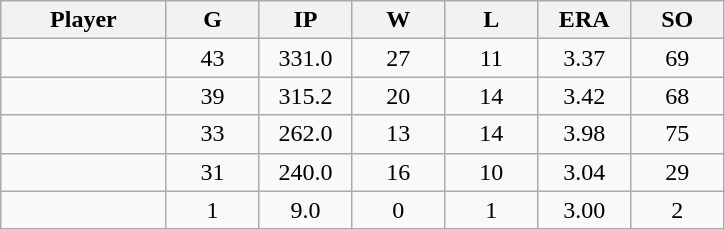<table class="wikitable sortable">
<tr>
<th bgcolor="#DDDDFF" width="16%">Player</th>
<th bgcolor="#DDDDFF" width="9%">G</th>
<th bgcolor="#DDDDFF" width="9%">IP</th>
<th bgcolor="#DDDDFF" width="9%">W</th>
<th bgcolor="#DDDDFF" width="9%">L</th>
<th bgcolor="#DDDDFF" width="9%">ERA</th>
<th bgcolor="#DDDDFF" width="9%">SO</th>
</tr>
<tr align="center">
<td></td>
<td>43</td>
<td>331.0</td>
<td>27</td>
<td>11</td>
<td>3.37</td>
<td>69</td>
</tr>
<tr align="center">
<td></td>
<td>39</td>
<td>315.2</td>
<td>20</td>
<td>14</td>
<td>3.42</td>
<td>68</td>
</tr>
<tr align="center">
<td></td>
<td>33</td>
<td>262.0</td>
<td>13</td>
<td>14</td>
<td>3.98</td>
<td>75</td>
</tr>
<tr align="center">
<td></td>
<td>31</td>
<td>240.0</td>
<td>16</td>
<td>10</td>
<td>3.04</td>
<td>29</td>
</tr>
<tr align="center">
<td></td>
<td>1</td>
<td>9.0</td>
<td>0</td>
<td>1</td>
<td>3.00</td>
<td>2</td>
</tr>
</table>
